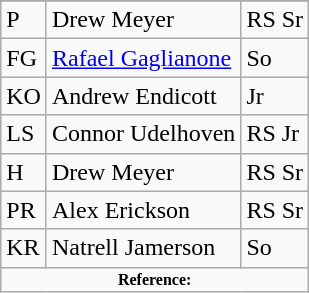<table class="wikitable">
<tr>
</tr>
<tr>
<td>P</td>
<td>Drew Meyer</td>
<td>RS Sr</td>
</tr>
<tr>
<td>FG</td>
<td><a href='#'>Rafael Gaglianone</a></td>
<td>So</td>
</tr>
<tr>
<td>KO</td>
<td>Andrew Endicott</td>
<td>Jr</td>
</tr>
<tr>
<td>LS</td>
<td>Connor Udelhoven</td>
<td>RS Jr</td>
</tr>
<tr>
<td>H</td>
<td>Drew Meyer</td>
<td>RS Sr</td>
</tr>
<tr>
<td>PR</td>
<td>Alex Erickson</td>
<td>RS Sr</td>
</tr>
<tr>
<td>KR</td>
<td>Natrell Jamerson</td>
<td>So</td>
</tr>
<tr>
<td colspan="3"  style="font-size:8pt; text-align:center;"><strong>Reference:</strong></td>
</tr>
</table>
